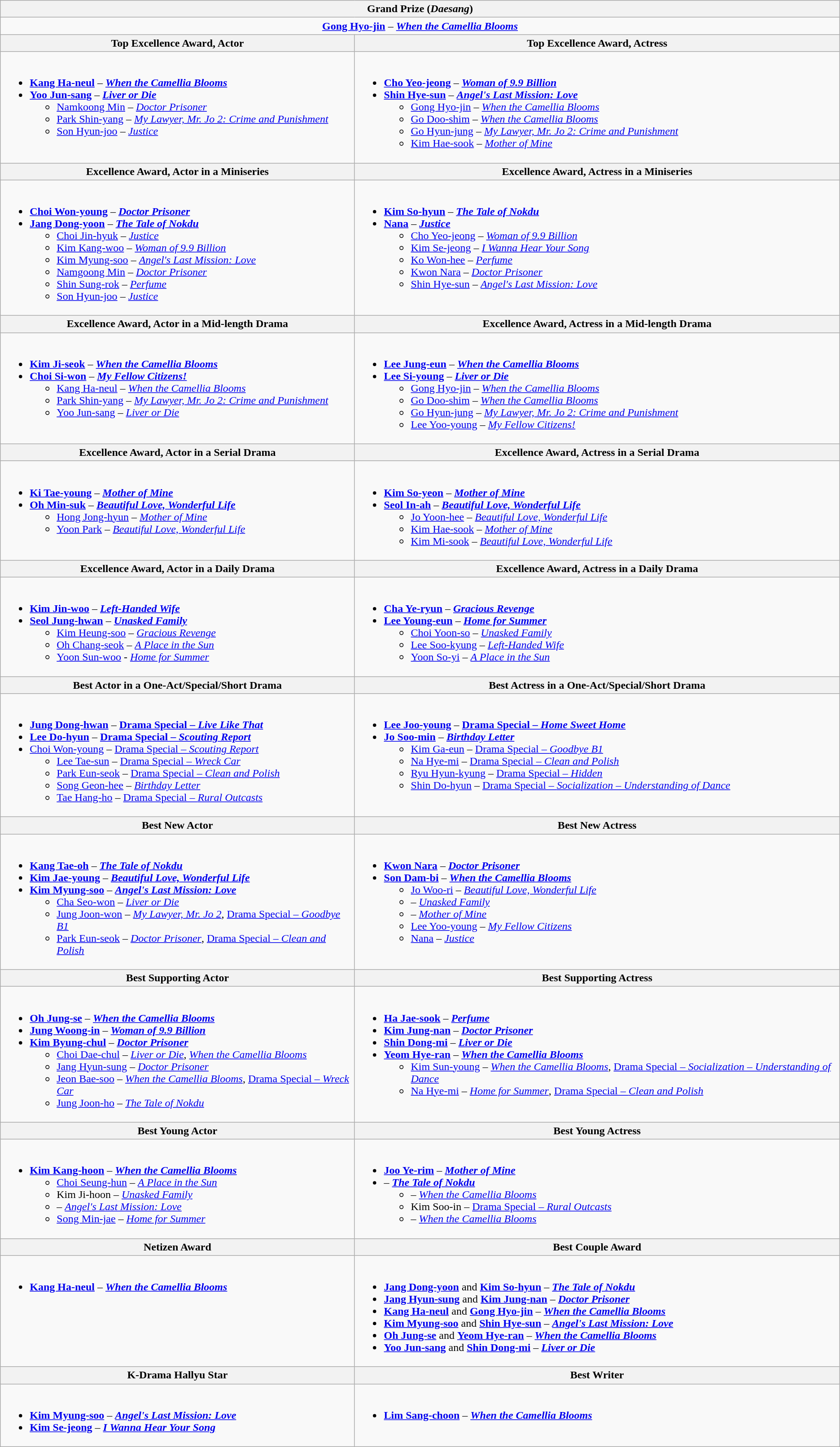<table class=wikitable style="width="100%">
<tr>
<th colspan="2">Grand Prize (<em>Daesang</em>)</th>
</tr>
<tr>
<td colspan="2" align="center"><strong><a href='#'>Gong Hyo-jin</a></strong> – <strong><em><a href='#'>When the Camellia Blooms</a></em></strong></td>
</tr>
<tr>
<th style="width="50%">Top Excellence Award, Actor</th>
<th style="width="50%">Top Excellence Award, Actress</th>
</tr>
<tr>
<td valign="top"><br><ul><li><strong><a href='#'>Kang Ha-neul</a></strong> – <strong><em><a href='#'>When the Camellia Blooms</a></em></strong></li><li><strong><a href='#'>Yoo Jun-sang</a></strong> – <strong><em><a href='#'>Liver or Die</a></em></strong><ul><li><a href='#'>Namkoong Min</a> – <em><a href='#'>Doctor Prisoner</a></em></li><li><a href='#'>Park Shin-yang</a> – <em><a href='#'>My Lawyer, Mr. Jo 2: Crime and Punishment</a></em></li><li><a href='#'>Son Hyun-joo</a> – <em><a href='#'>Justice</a></em></li></ul></li></ul></td>
<td valign="top"><br><ul><li><strong><a href='#'>Cho Yeo-jeong</a></strong> – <strong><em><a href='#'>Woman of 9.9 Billion</a></em></strong></li><li><strong><a href='#'>Shin Hye-sun</a></strong> – <strong><em><a href='#'>Angel's Last Mission: Love</a></em></strong><ul><li><a href='#'>Gong Hyo-jin</a> – <em><a href='#'>When the Camellia Blooms</a></em></li><li><a href='#'>Go Doo-shim</a> – <em><a href='#'>When the Camellia Blooms</a></em></li><li><a href='#'>Go Hyun-jung</a> – <em><a href='#'>My Lawyer, Mr. Jo 2: Crime and Punishment</a></em></li><li><a href='#'>Kim Hae-sook</a> – <em><a href='#'>Mother of Mine</a></em></li></ul></li></ul></td>
</tr>
<tr>
<th>Excellence Award, Actor in a Miniseries</th>
<th>Excellence Award, Actress in a Miniseries</th>
</tr>
<tr>
<td valign="top"><br><ul><li><strong><a href='#'>Choi Won-young</a></strong> – <strong><em><a href='#'>Doctor Prisoner</a></em></strong></li><li><strong><a href='#'>Jang Dong-yoon</a></strong> – <strong><em><a href='#'>The Tale of Nokdu</a></em></strong><ul><li><a href='#'>Choi Jin-hyuk</a> – <em><a href='#'>Justice</a></em></li><li><a href='#'>Kim Kang-woo</a> – <em><a href='#'>Woman of 9.9 Billion</a></em></li><li><a href='#'>Kim Myung-soo</a> – <em><a href='#'>Angel's Last Mission: Love</a></em></li><li><a href='#'>Namgoong Min</a> – <em><a href='#'>Doctor Prisoner</a></em></li><li><a href='#'>Shin Sung-rok</a> – <em><a href='#'>Perfume</a></em></li><li><a href='#'>Son Hyun-joo</a> – <em><a href='#'>Justice</a></em></li></ul></li></ul></td>
<td valign="top"><br><ul><li><strong><a href='#'>Kim So-hyun</a></strong> – <strong><em><a href='#'>The Tale of Nokdu</a></em></strong></li><li><strong><a href='#'>Nana</a></strong> – <strong><em><a href='#'>Justice</a></em></strong><ul><li><a href='#'>Cho Yeo-jeong</a> – <em><a href='#'>Woman of 9.9 Billion</a></em></li><li><a href='#'>Kim Se-jeong</a> – <em><a href='#'>I Wanna Hear Your Song</a></em></li><li><a href='#'>Ko Won-hee</a> – <em><a href='#'>Perfume</a></em></li><li><a href='#'>Kwon Nara</a> – <em><a href='#'>Doctor Prisoner</a></em></li><li><a href='#'>Shin Hye-sun</a> – <em><a href='#'>Angel's Last Mission: Love</a></em></li></ul></li></ul></td>
</tr>
<tr>
<th>Excellence Award, Actor in a Mid-length Drama</th>
<th>Excellence Award, Actress in a Mid-length Drama</th>
</tr>
<tr>
<td valign="top"><br><ul><li><strong><a href='#'>Kim Ji-seok</a></strong> – <strong><em><a href='#'>When the Camellia Blooms</a></em></strong></li><li><strong><a href='#'>Choi Si-won</a></strong> – <strong><em><a href='#'>My Fellow Citizens!</a></em></strong><ul><li><a href='#'>Kang Ha-neul</a> – <em><a href='#'>When the Camellia Blooms</a></em></li><li><a href='#'>Park Shin-yang</a> – <em><a href='#'>My Lawyer, Mr. Jo 2: Crime and Punishment</a></em></li><li><a href='#'>Yoo Jun-sang</a> – <em><a href='#'>Liver or Die</a></em></li></ul></li></ul></td>
<td valign="top"><br><ul><li><strong><a href='#'>Lee Jung-eun</a></strong> – <strong><em><a href='#'>When the Camellia Blooms</a></em></strong></li><li><strong><a href='#'>Lee Si-young</a></strong> – <strong><em><a href='#'>Liver or Die</a></em></strong><ul><li><a href='#'>Gong Hyo-jin</a> – <em><a href='#'>When the Camellia Blooms</a></em></li><li><a href='#'>Go Doo-shim</a> – <em><a href='#'>When the Camellia Blooms</a></em></li><li><a href='#'>Go Hyun-jung</a> – <em><a href='#'>My Lawyer, Mr. Jo 2: Crime and Punishment</a></em></li><li><a href='#'>Lee Yoo-young</a> – <em><a href='#'>My Fellow Citizens!</a></em></li></ul></li></ul></td>
</tr>
<tr>
<th>Excellence Award, Actor in a Serial Drama</th>
<th>Excellence Award, Actress in a Serial Drama</th>
</tr>
<tr>
<td valign="top"><br><ul><li><strong><a href='#'>Ki Tae-young</a></strong> – <strong><em><a href='#'>Mother of Mine</a></em></strong></li><li><strong><a href='#'>Oh Min-suk</a></strong> – <strong><em><a href='#'>Beautiful Love, Wonderful Life</a></em></strong><ul><li><a href='#'>Hong Jong-hyun</a> – <em><a href='#'>Mother of Mine</a></em></li><li><a href='#'>Yoon Park</a> – <em><a href='#'>Beautiful Love, Wonderful Life</a></em></li></ul></li></ul></td>
<td valign="top"><br><ul><li><strong><a href='#'>Kim So-yeon</a></strong> – <strong><em><a href='#'>Mother of Mine</a></em></strong></li><li><strong><a href='#'>Seol In-ah</a></strong> – <strong><em><a href='#'>Beautiful Love, Wonderful Life</a></em></strong><ul><li><a href='#'>Jo Yoon-hee</a> – <em><a href='#'>Beautiful Love, Wonderful Life</a></em></li><li><a href='#'>Kim Hae-sook</a> – <em><a href='#'>Mother of Mine</a></em></li><li><a href='#'>Kim Mi-sook</a> – <em><a href='#'>Beautiful Love, Wonderful Life</a></em></li></ul></li></ul></td>
</tr>
<tr>
<th>Excellence Award, Actor in a Daily Drama</th>
<th>Excellence Award, Actress in a Daily Drama</th>
</tr>
<tr>
<td valign="top"><br><ul><li><strong><a href='#'>Kim Jin-woo</a></strong> – <strong><em><a href='#'>Left-Handed Wife</a></em></strong></li><li><strong><a href='#'>Seol Jung-hwan</a></strong> – <strong><em><a href='#'>Unasked Family</a></em></strong><ul><li><a href='#'>Kim Heung-soo</a> – <em><a href='#'>Gracious Revenge</a></em></li><li><a href='#'>Oh Chang-seok</a> – <em><a href='#'>A Place in the Sun</a></em></li><li><a href='#'>Yoon Sun-woo</a> - <em><a href='#'>Home for Summer</a></em></li></ul></li></ul></td>
<td valign="top"><br><ul><li><strong><a href='#'>Cha Ye-ryun</a></strong> – <strong><em><a href='#'>Gracious Revenge</a></em></strong></li><li><strong><a href='#'>Lee Young-eun</a></strong> – <strong><em><a href='#'>Home for Summer</a></em></strong><ul><li><a href='#'>Choi Yoon-so</a> – <em><a href='#'>Unasked Family</a></em></li><li><a href='#'>Lee Soo-kyung</a> – <em><a href='#'>Left-Handed Wife</a></em></li><li><a href='#'>Yoon So-yi</a> – <em><a href='#'>A Place in the Sun</a></em></li></ul></li></ul></td>
</tr>
<tr>
<th>Best Actor in a One-Act/Special/Short Drama</th>
<th>Best Actress in a One-Act/Special/Short Drama</th>
</tr>
<tr>
<td valign="top"><br><ul><li><strong><a href='#'>Jung Dong-hwan</a></strong> – <strong><a href='#'>Drama Special – <em>Live Like That</em></a></strong></li><li><strong><a href='#'>Lee Do-hyun</a></strong> – <strong><a href='#'>Drama Special – <em>Scouting Report</em></a></strong></li><li><a href='#'>Choi Won-young</a> – <a href='#'>Drama Special – <em>Scouting Report</em></a><ul><li><a href='#'>Lee Tae-sun</a> – <a href='#'>Drama Special – <em>Wreck Car</em></a></li><li><a href='#'>Park Eun-seok</a> – <a href='#'>Drama Special – <em>Clean and Polish</em></a></li><li><a href='#'>Song Geon-hee</a> – <em><a href='#'>Birthday Letter</a></em></li><li><a href='#'>Tae Hang-ho</a> – <a href='#'>Drama Special – <em>Rural Outcasts</em></a></li></ul></li></ul></td>
<td valign="top"><br><ul><li><strong><a href='#'>Lee Joo-young</a></strong> – <strong><a href='#'>Drama Special – <em>Home Sweet Home</em></a></strong></li><li><strong><a href='#'>Jo Soo-min</a></strong> – <strong><em><a href='#'>Birthday Letter</a></em></strong><ul><li><a href='#'>Kim Ga-eun</a> – <a href='#'>Drama Special – <em>Goodbye B1</em></a></li><li><a href='#'>Na Hye-mi</a> – <a href='#'>Drama Special – <em>Clean and Polish</em></a></li><li><a href='#'>Ryu Hyun-kyung</a> – <a href='#'>Drama Special – <em>Hidden</em></a></li><li><a href='#'>Shin Do-hyun</a> – <a href='#'>Drama Special – <em>Socialization – Understanding of Dance</em></a></li></ul></li></ul></td>
</tr>
<tr>
<th>Best New Actor</th>
<th>Best New Actress</th>
</tr>
<tr>
<td valign="top"><br><ul><li><strong><a href='#'>Kang Tae-oh</a></strong> – <strong><em><a href='#'>The Tale of Nokdu</a></em></strong></li><li><strong><a href='#'>Kim Jae-young</a></strong> – <strong><em><a href='#'>Beautiful Love, Wonderful Life</a></em></strong></li><li><strong><a href='#'>Kim Myung-soo</a></strong> – <strong><em><a href='#'>Angel's Last Mission: Love</a></em></strong><ul><li><a href='#'>Cha Seo-won</a> – <em><a href='#'>Liver or Die</a></em></li><li><a href='#'>Jung Joon-won</a> – <em><a href='#'>My Lawyer, Mr. Jo 2</a></em>, <a href='#'>Drama Special – <em>Goodbye B1</em></a></li><li><a href='#'>Park Eun-seok</a> – <em><a href='#'>Doctor Prisoner</a></em>, <a href='#'>Drama Special – <em>Clean and Polish</em></a></li></ul></li></ul></td>
<td valign="top"><br><ul><li><strong><a href='#'>Kwon Nara</a></strong> – <strong><em><a href='#'>Doctor Prisoner</a></em></strong></li><li><strong><a href='#'>Son Dam-bi</a></strong> – <strong><em><a href='#'>When the Camellia Blooms</a></em></strong><ul><li><a href='#'>Jo Woo-ri</a> – <em><a href='#'>Beautiful Love, Wonderful Life</a></em></li><li> – <em><a href='#'>Unasked Family</a></em></li><li> – <em><a href='#'>Mother of Mine</a></em></li><li><a href='#'>Lee Yoo-young</a> – <em><a href='#'>My Fellow Citizens</a></em></li><li><a href='#'>Nana</a> – <em><a href='#'>Justice</a></em></li></ul></li></ul></td>
</tr>
<tr>
<th>Best Supporting Actor</th>
<th>Best Supporting Actress</th>
</tr>
<tr>
<td valign="top"><br><ul><li><strong><a href='#'>Oh Jung-se</a></strong> – <strong><em><a href='#'>When the Camellia Blooms</a></em></strong></li><li><strong><a href='#'>Jung Woong-in</a></strong> – <strong><em><a href='#'>Woman of 9.9 Billion</a></em></strong></li><li><strong><a href='#'>Kim Byung-chul</a></strong> – <strong><em><a href='#'>Doctor Prisoner</a></em></strong><ul><li><a href='#'>Choi Dae-chul</a> – <em><a href='#'>Liver or Die</a></em>, <em><a href='#'>When the Camellia Blooms</a></em></li><li><a href='#'>Jang Hyun-sung</a> – <em><a href='#'>Doctor Prisoner</a></em></li><li><a href='#'>Jeon Bae-soo</a> – <em><a href='#'>When the Camellia Blooms</a></em>, <a href='#'>Drama Special – <em>Wreck Car</em></a></li><li><a href='#'>Jung Joon-ho</a> – <em><a href='#'>The Tale of Nokdu</a></em></li></ul></li></ul></td>
<td valign="top"><br><ul><li><strong><a href='#'>Ha Jae-sook</a></strong> – <strong><em><a href='#'>Perfume</a></em></strong></li><li><strong><a href='#'>Kim Jung-nan</a></strong> – <strong><em><a href='#'>Doctor Prisoner</a></em></strong></li><li><strong><a href='#'>Shin Dong-mi</a></strong> – <strong><em><a href='#'>Liver or Die</a></em></strong></li><li><strong><a href='#'>Yeom Hye-ran</a></strong> – <strong><em><a href='#'>When the Camellia Blooms</a></em></strong><ul><li><a href='#'>Kim Sun-young</a> – <em><a href='#'>When the Camellia Blooms</a></em>, <a href='#'>Drama Special – <em>Socialization – Understanding of Dance</em></a></li><li><a href='#'>Na Hye-mi</a> – <em><a href='#'>Home for Summer</a></em>, <a href='#'>Drama Special – <em>Clean and Polish</em></a></li></ul></li></ul></td>
</tr>
<tr>
<th>Best Young Actor</th>
<th>Best Young Actress</th>
</tr>
<tr>
<td valign="top"><br><ul><li><strong><a href='#'>Kim Kang-hoon</a></strong> – <strong><em><a href='#'>When the Camellia Blooms</a></em></strong><ul><li><a href='#'>Choi Seung-hun</a> – <em><a href='#'>A Place in the Sun</a></em></li><li>Kim Ji-hoon  – <em><a href='#'>Unasked Family</a></em></li><li> – <em><a href='#'>Angel's Last Mission: Love</a></em></li><li><a href='#'>Song Min-jae</a> – <em><a href='#'>Home for Summer</a></em></li></ul></li></ul></td>
<td valign="top"><br><ul><li><strong><a href='#'>Joo Ye-rim</a></strong> – <strong><em><a href='#'>Mother of Mine</a></em></strong></li><li><strong></strong> – <strong><em><a href='#'>The Tale of Nokdu</a></em></strong><ul><li> – <em><a href='#'>When the Camellia Blooms</a></em></li><li>Kim Soo-in – <a href='#'>Drama Special – <em>Rural Outcasts</em></a></li><li> – <em><a href='#'>When the Camellia Blooms</a></em></li></ul></li></ul></td>
</tr>
<tr>
<th>Netizen Award</th>
<th>Best Couple Award</th>
</tr>
<tr>
<td valign="top"><br><ul><li><strong><a href='#'>Kang Ha-neul</a></strong> – <strong><em><a href='#'>When the Camellia Blooms</a></em></strong></li></ul></td>
<td valign="top"><br><ul><li><strong><a href='#'>Jang Dong-yoon</a></strong> and <strong><a href='#'>Kim So-hyun</a></strong> – <strong><em><a href='#'>The Tale of Nokdu</a></em></strong></li><li><strong><a href='#'>Jang Hyun-sung</a></strong> and <strong><a href='#'>Kim Jung-nan</a></strong> – <strong><em><a href='#'>Doctor Prisoner</a></em></strong></li><li><strong><a href='#'>Kang Ha-neul</a></strong> and <strong><a href='#'>Gong Hyo-jin</a></strong> – <strong><em><a href='#'>When the Camellia Blooms</a></em></strong></li><li><strong><a href='#'>Kim Myung-soo</a></strong> and <strong><a href='#'>Shin Hye-sun</a></strong> – <strong><em><a href='#'>Angel's Last Mission: Love</a></em></strong></li><li><strong><a href='#'>Oh Jung-se</a></strong> and <strong><a href='#'>Yeom Hye-ran</a></strong> – <strong><em><a href='#'>When the Camellia Blooms</a></em></strong></li><li><strong><a href='#'>Yoo Jun-sang</a></strong> and <strong><a href='#'>Shin Dong-mi</a></strong> – <strong><em><a href='#'>Liver or Die</a></em></strong></li></ul></td>
</tr>
<tr>
<th>K-Drama Hallyu Star</th>
<th>Best Writer</th>
</tr>
<tr>
<td valign="top"><br><ul><li><strong><a href='#'>Kim Myung-soo</a></strong> – <strong><em><a href='#'>Angel's Last Mission: Love</a></em></strong></li><li><strong><a href='#'>Kim Se-jeong</a></strong> – <strong><em><a href='#'>I Wanna Hear Your Song</a></em></strong></li></ul></td>
<td valign="top"><br><ul><li><strong><a href='#'>Lim Sang-choon</a></strong> – <strong><em><a href='#'>When the Camellia Blooms</a></em></strong></li></ul></td>
</tr>
</table>
